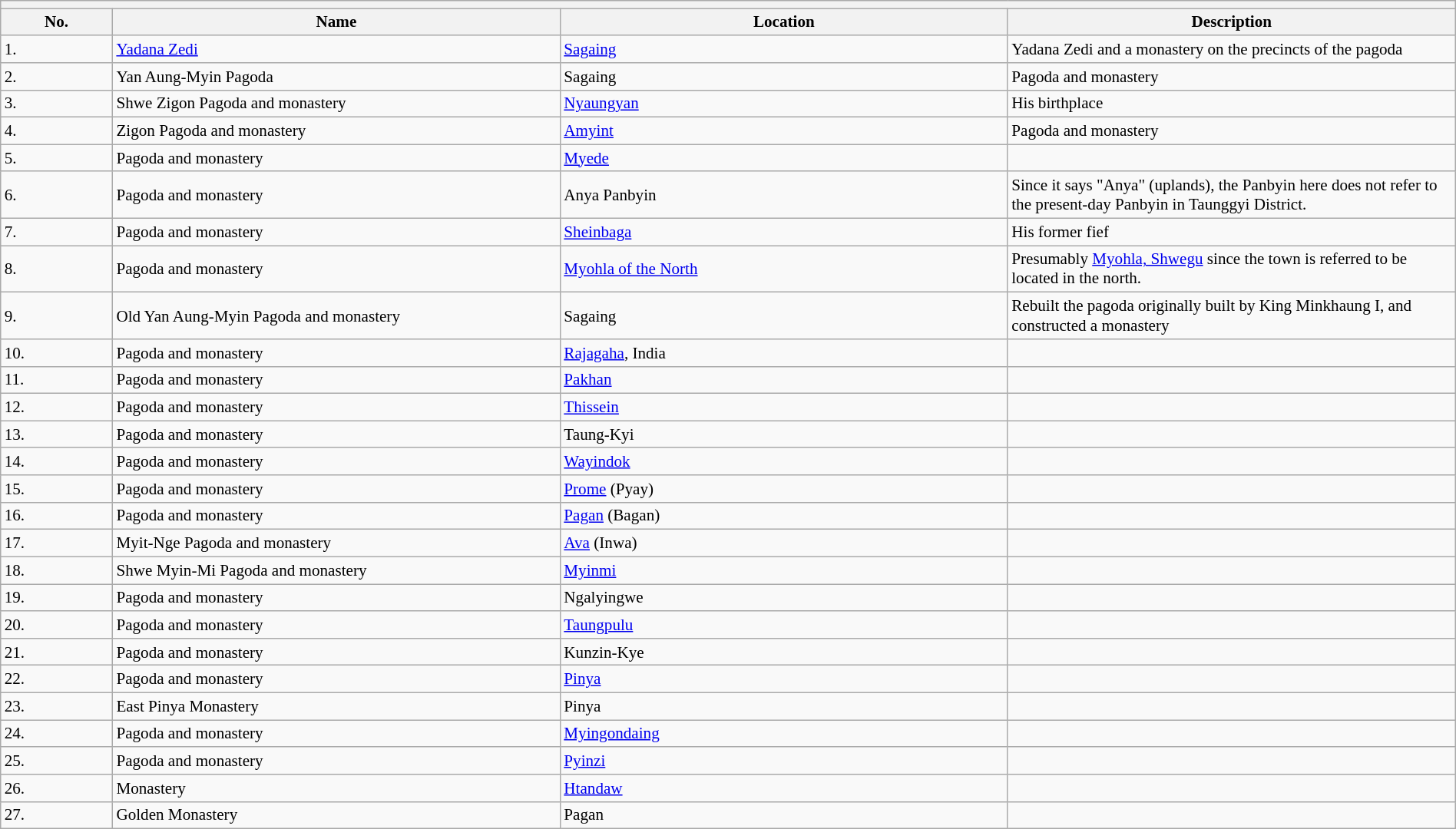<table class="wikitable collapsible" style="min-width:60em; margin:0.3em auto; font-size:88%;">
<tr>
<th colspan=4></th>
</tr>
<tr>
<th width="5%">No.</th>
<th width="20%">Name</th>
<th width="20%">Location</th>
<th width="20%">Description</th>
</tr>
<tr>
<td>1.</td>
<td><a href='#'>Yadana Zedi</a></td>
<td><a href='#'>Sagaing</a></td>
<td>Yadana Zedi and a monastery on the precincts of the pagoda</td>
</tr>
<tr>
<td>2.</td>
<td>Yan Aung-Myin Pagoda</td>
<td>Sagaing</td>
<td>Pagoda and monastery</td>
</tr>
<tr>
<td>3.</td>
<td>Shwe Zigon Pagoda and monastery</td>
<td><a href='#'>Nyaungyan</a></td>
<td>His birthplace</td>
</tr>
<tr>
<td>4.</td>
<td>Zigon Pagoda and monastery</td>
<td><a href='#'>Amyint</a></td>
<td>Pagoda and monastery</td>
</tr>
<tr>
<td>5.</td>
<td>Pagoda and monastery</td>
<td><a href='#'>Myede</a></td>
<td></td>
</tr>
<tr>
<td>6.</td>
<td>Pagoda and monastery</td>
<td>Anya Panbyin</td>
<td>Since it says "Anya" (uplands), the Panbyin here does not refer to the present-day Panbyin in Taunggyi District.</td>
</tr>
<tr>
<td>7.</td>
<td>Pagoda and monastery</td>
<td><a href='#'>Sheinbaga</a></td>
<td>His former fief</td>
</tr>
<tr>
<td>8.</td>
<td>Pagoda and monastery</td>
<td><a href='#'>Myohla of the North</a></td>
<td>Presumably <a href='#'>Myohla, Shwegu</a> since the town is referred to be located in the north.</td>
</tr>
<tr>
<td>9.</td>
<td>Old Yan Aung-Myin Pagoda and monastery</td>
<td>Sagaing</td>
<td>Rebuilt the pagoda originally built by King Minkhaung I, and constructed a monastery</td>
</tr>
<tr>
<td>10.</td>
<td>Pagoda and monastery</td>
<td><a href='#'>Rajagaha</a>, India</td>
<td></td>
</tr>
<tr>
<td>11.</td>
<td>Pagoda and monastery</td>
<td><a href='#'>Pakhan</a></td>
<td></td>
</tr>
<tr>
<td>12.</td>
<td>Pagoda and monastery</td>
<td><a href='#'>Thissein</a></td>
<td></td>
</tr>
<tr>
<td>13.</td>
<td>Pagoda and monastery</td>
<td>Taung-Kyi</td>
<td></td>
</tr>
<tr>
<td>14.</td>
<td>Pagoda and monastery</td>
<td><a href='#'>Wayindok</a></td>
<td></td>
</tr>
<tr>
<td>15.</td>
<td>Pagoda and monastery</td>
<td><a href='#'>Prome</a> (Pyay)</td>
<td></td>
</tr>
<tr>
<td>16.</td>
<td>Pagoda and monastery</td>
<td><a href='#'>Pagan</a> (Bagan)</td>
<td></td>
</tr>
<tr>
<td>17.</td>
<td>Myit-Nge Pagoda and monastery</td>
<td><a href='#'>Ava</a> (Inwa)</td>
<td></td>
</tr>
<tr>
<td>18.</td>
<td>Shwe Myin-Mi Pagoda and monastery</td>
<td><a href='#'>Myinmi</a></td>
<td></td>
</tr>
<tr>
<td>19.</td>
<td>Pagoda and monastery</td>
<td>Ngalyingwe</td>
<td></td>
</tr>
<tr>
<td>20.</td>
<td>Pagoda and monastery</td>
<td><a href='#'>Taungpulu</a></td>
<td></td>
</tr>
<tr>
<td>21.</td>
<td>Pagoda and monastery</td>
<td>Kunzin-Kye</td>
<td></td>
</tr>
<tr>
<td>22.</td>
<td>Pagoda and monastery</td>
<td><a href='#'>Pinya</a></td>
<td></td>
</tr>
<tr>
<td>23.</td>
<td>East Pinya Monastery</td>
<td>Pinya</td>
<td></td>
</tr>
<tr>
<td>24.</td>
<td>Pagoda and monastery</td>
<td><a href='#'>Myingondaing</a></td>
<td></td>
</tr>
<tr>
<td>25.</td>
<td>Pagoda and monastery</td>
<td><a href='#'>Pyinzi</a></td>
<td></td>
</tr>
<tr>
<td>26.</td>
<td>Monastery</td>
<td><a href='#'>Htandaw</a></td>
<td></td>
</tr>
<tr>
<td>27.</td>
<td>Golden Monastery</td>
<td>Pagan</td>
<td></td>
</tr>
</table>
